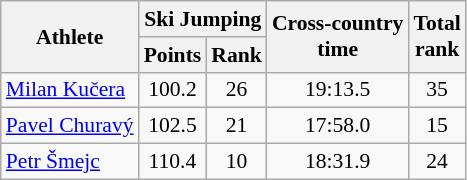<table class="wikitable" style="font-size:90%">
<tr>
<th rowspan="2">Athlete</th>
<th colspan="2">Ski Jumping</th>
<th rowspan="2">Cross-country <br> time</th>
<th rowspan="2">Total <br> rank</th>
</tr>
<tr>
<th>Points</th>
<th>Rank</th>
</tr>
<tr>
<td><a href='#'>Milan Kučera</a></td>
<td align="center">100.2</td>
<td align="center">26</td>
<td align="center">19:13.5</td>
<td align="center">35</td>
</tr>
<tr>
<td><a href='#'>Pavel Churavý</a></td>
<td align="center">102.5</td>
<td align="center">21</td>
<td align="center">17:58.0</td>
<td align="center">15</td>
</tr>
<tr>
<td><a href='#'>Petr Šmejc</a></td>
<td align="center">110.4</td>
<td align="center">10</td>
<td align="center">18:31.9</td>
<td align="center">24</td>
</tr>
</table>
